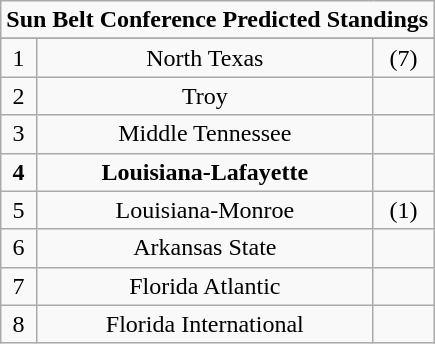<table class= "wikitable">
<tr align="center">
<td align="center" Colspan="3"><strong>Sun Belt Conference Predicted Standings</strong></td>
</tr>
<tr align="center">
</tr>
<tr align="center">
<td>1</td>
<td>North Texas</td>
<td>(7)</td>
</tr>
<tr align="center">
<td>2</td>
<td>Troy</td>
<td></td>
</tr>
<tr align="center">
<td>3</td>
<td>Middle Tennessee</td>
<td></td>
</tr>
<tr align="center">
<td><strong>4</strong></td>
<td><strong>Louisiana-Lafayette</strong></td>
<td></td>
</tr>
<tr align="center">
<td>5</td>
<td>Louisiana-Monroe</td>
<td>(1)</td>
</tr>
<tr align="center">
<td>6</td>
<td>Arkansas State</td>
<td></td>
</tr>
<tr align="center">
<td>7</td>
<td>Florida Atlantic</td>
<td></td>
</tr>
<tr align="center">
<td>8</td>
<td>Florida International</td>
<td></td>
</tr>
</table>
